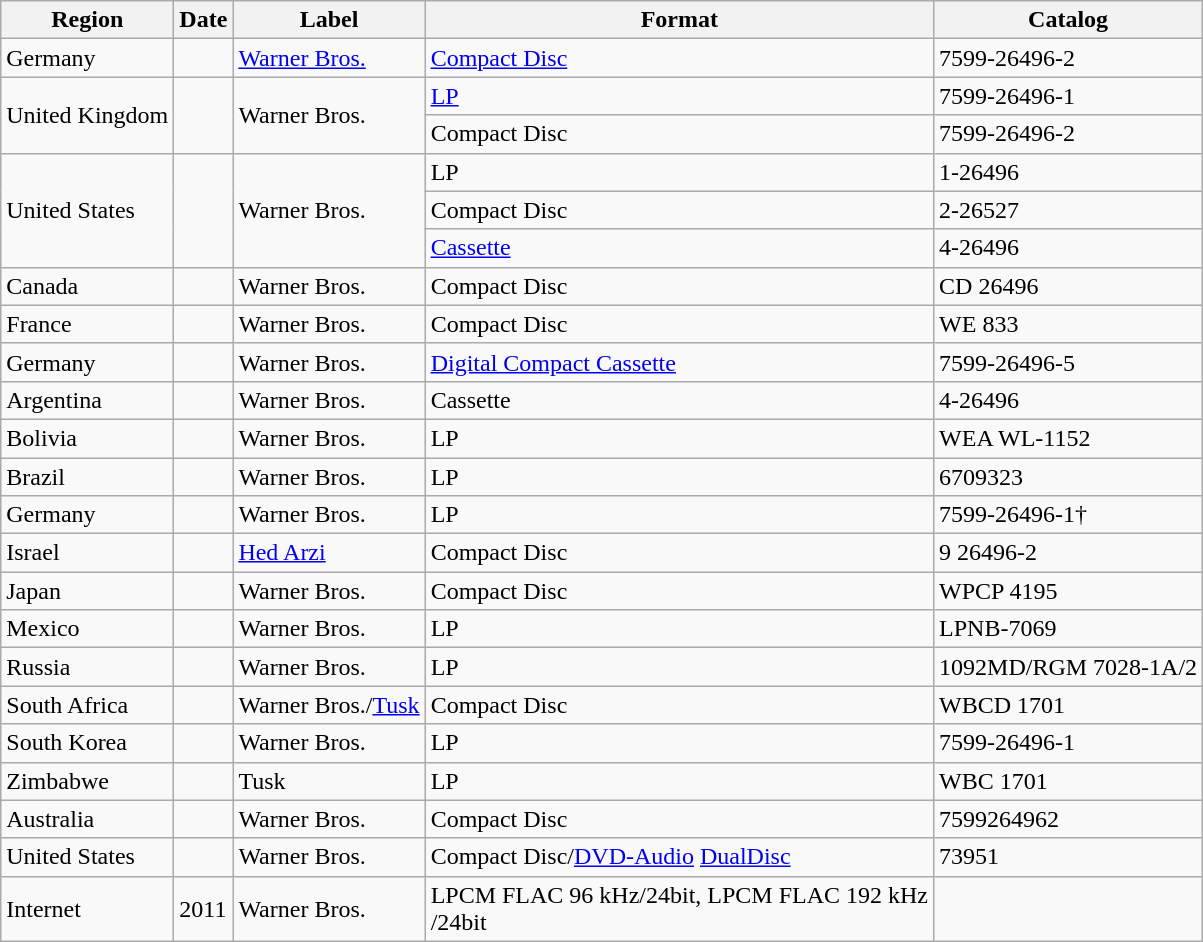<table class="wikitable">
<tr>
<th>Region</th>
<th>Date</th>
<th>Label</th>
<th>Format</th>
<th>Catalog</th>
</tr>
<tr>
<td>Germany</td>
<td></td>
<td><a href='#'>Warner Bros.</a></td>
<td><a href='#'>Compact Disc</a></td>
<td>7599-26496-2</td>
</tr>
<tr>
<td rowspan="2">United Kingdom</td>
<td rowspan="2"></td>
<td rowspan="2">Warner Bros.</td>
<td><a href='#'>LP</a></td>
<td>7599-26496-1</td>
</tr>
<tr>
<td>Compact Disc</td>
<td>7599-26496-2</td>
</tr>
<tr>
<td rowspan="3">United States</td>
<td rowspan="3"></td>
<td rowspan="3">Warner Bros.</td>
<td>LP</td>
<td>1-26496</td>
</tr>
<tr>
<td>Compact Disc</td>
<td>2-26527</td>
</tr>
<tr>
<td><a href='#'>Cassette</a></td>
<td>4-26496</td>
</tr>
<tr>
<td>Canada</td>
<td></td>
<td>Warner Bros.</td>
<td>Compact Disc</td>
<td>CD 26496</td>
</tr>
<tr>
<td>France</td>
<td></td>
<td>Warner Bros.</td>
<td>Compact Disc</td>
<td>WE 833</td>
</tr>
<tr>
<td>Germany</td>
<td></td>
<td>Warner Bros.</td>
<td><a href='#'>Digital Compact Cassette</a></td>
<td>7599-26496-5</td>
</tr>
<tr>
<td>Argentina</td>
<td></td>
<td>Warner Bros.</td>
<td>Cassette</td>
<td>4-26496</td>
</tr>
<tr>
<td>Bolivia</td>
<td></td>
<td>Warner Bros.</td>
<td>LP</td>
<td>WEA WL-1152</td>
</tr>
<tr>
<td>Brazil</td>
<td></td>
<td>Warner Bros.</td>
<td>LP</td>
<td>6709323</td>
</tr>
<tr>
<td>Germany</td>
<td></td>
<td>Warner Bros.</td>
<td>LP</td>
<td>7599-26496-1†</td>
</tr>
<tr>
<td>Israel</td>
<td></td>
<td><a href='#'>Hed Arzi</a></td>
<td>Compact Disc</td>
<td>9 26496-2</td>
</tr>
<tr>
<td>Japan</td>
<td></td>
<td>Warner Bros.</td>
<td>Compact Disc</td>
<td>WPCP 4195</td>
</tr>
<tr>
<td>Mexico</td>
<td></td>
<td>Warner Bros.</td>
<td>LP</td>
<td>LPNB-7069</td>
</tr>
<tr>
<td>Russia</td>
<td></td>
<td>Warner Bros.</td>
<td>LP</td>
<td>1092MD/RGM 7028-1A/2</td>
</tr>
<tr>
<td>South Africa</td>
<td></td>
<td>Warner Bros./<a href='#'>Tusk</a></td>
<td>Compact Disc</td>
<td>WBCD 1701</td>
</tr>
<tr>
<td>South Korea</td>
<td></td>
<td>Warner Bros.</td>
<td>LP</td>
<td>7599-26496-1</td>
</tr>
<tr>
<td>Zimbabwe</td>
<td></td>
<td>Tusk</td>
<td>LP</td>
<td>WBC 1701</td>
</tr>
<tr>
<td>Australia</td>
<td></td>
<td>Warner Bros.</td>
<td>Compact Disc</td>
<td>7599264962</td>
</tr>
<tr>
<td>United States</td>
<td></td>
<td>Warner Bros.</td>
<td>Compact Disc/<a href='#'>DVD-Audio</a> <a href='#'>DualDisc</a></td>
<td>73951</td>
</tr>
<tr>
<td>Internet</td>
<td>2011</td>
<td>Warner Bros.</td>
<td>LPCM FLAC 96 kHz/24bit, LPCM FLAC 192 kHz<br>/24bit</td>
<td></td>
</tr>
</table>
